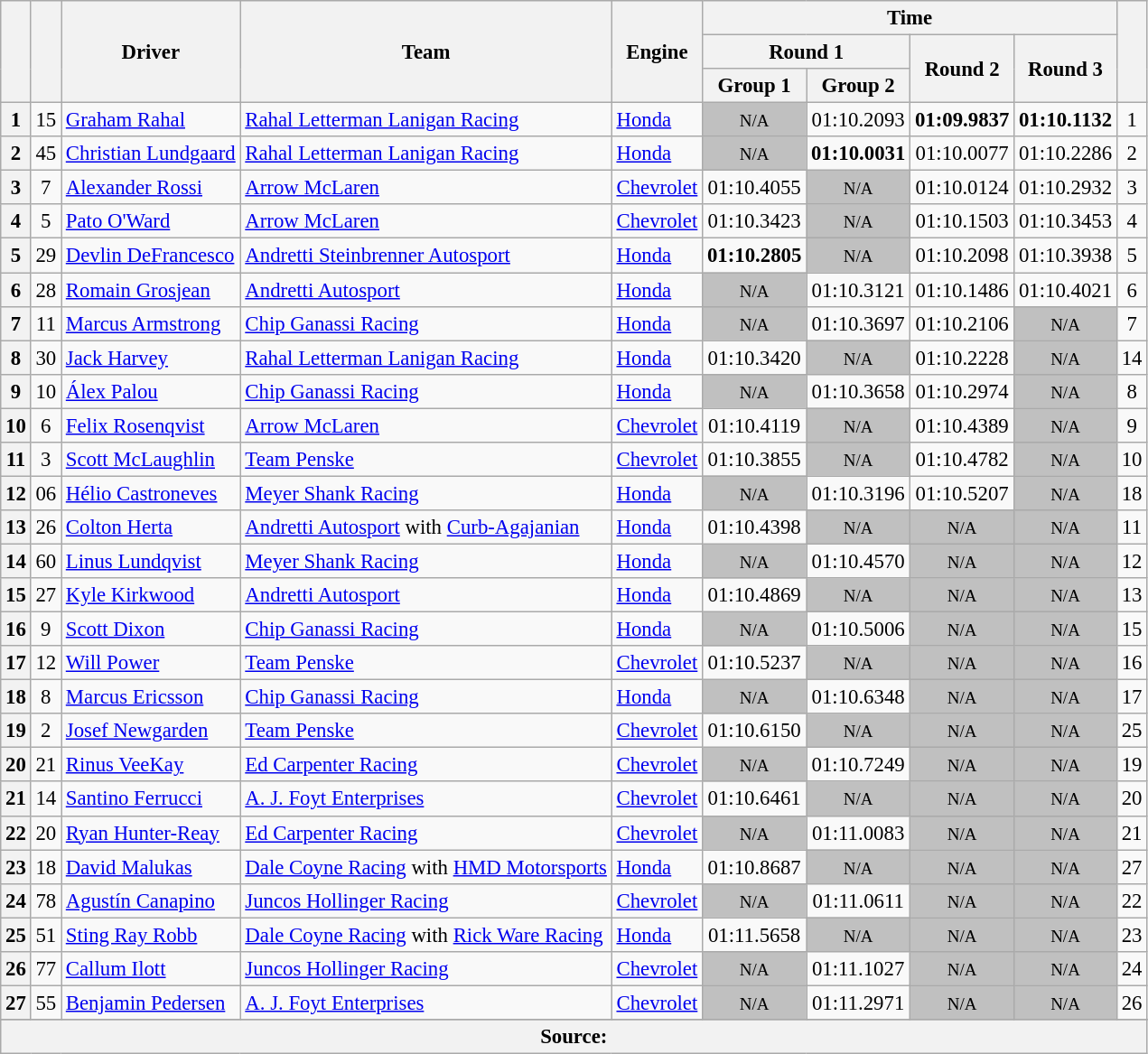<table class="wikitable sortable" style="font-size: 95%;">
<tr>
<th rowspan="3"></th>
<th rowspan="3"></th>
<th rowspan="3">Driver</th>
<th rowspan="3">Team</th>
<th rowspan="3">Engine</th>
<th colspan="4">Time</th>
<th rowspan="3"></th>
</tr>
<tr>
<th scope="col" colspan="2">Round 1</th>
<th scope="col" rowspan="2">Round 2</th>
<th scope="col" rowspan="2">Round 3</th>
</tr>
<tr>
<th scope="col">Group 1</th>
<th scope="col">Group 2</th>
</tr>
<tr>
<th>1</th>
<td align="center">15</td>
<td> <a href='#'>Graham Rahal</a></td>
<td><a href='#'>Rahal Letterman Lanigan Racing</a></td>
<td><a href='#'>Honda</a></td>
<td style="background: silver" align="center" data-sort-value="2"><small>N/A</small></td>
<td align="center">01:10.2093</td>
<td align="center"><strong>01:09.9837</strong></td>
<td align="center"><strong>01:10.1132</strong></td>
<td align="center">1</td>
</tr>
<tr>
<th>2</th>
<td align="center">45</td>
<td> <a href='#'>Christian Lundgaard</a></td>
<td><a href='#'>Rahal Letterman Lanigan Racing</a></td>
<td><a href='#'>Honda</a></td>
<td style="background: silver" align="center" data-sort-value="3"><small>N/A</small></td>
<td align="center"><strong>01:10.0031</strong></td>
<td align="center">01:10.0077</td>
<td align="center">01:10.2286</td>
<td align="center">2</td>
</tr>
<tr>
<th>3</th>
<td align="center">7</td>
<td> <a href='#'>Alexander Rossi</a> <strong></strong></td>
<td><a href='#'>Arrow McLaren</a></td>
<td><a href='#'>Chevrolet</a></td>
<td align="center">01:10.4055</td>
<td style="background: silver" align="center" data-sort-value="4"><small>N/A</small></td>
<td align="center">01:10.0124</td>
<td align="center">01:10.2932</td>
<td align="center">3</td>
</tr>
<tr>
<th>4</th>
<td align="center">5</td>
<td> <a href='#'>Pato O'Ward</a></td>
<td><a href='#'>Arrow McLaren</a></td>
<td><a href='#'>Chevrolet</a></td>
<td align="center">01:10.3423</td>
<td style="background: silver" align="center" data-sort-value="5"><small>N/A</small></td>
<td align="center">01:10.1503</td>
<td align="center">01:10.3453</td>
<td align="center">4</td>
</tr>
<tr>
<th>5</th>
<td align="center">29</td>
<td> <a href='#'>Devlin DeFrancesco</a></td>
<td><a href='#'>Andretti Steinbrenner Autosport</a></td>
<td><a href='#'>Honda</a></td>
<td align="center"><strong>01:10.2805</strong></td>
<td style="background: silver" align="center" data-sort-value="6"><small>N/A</small></td>
<td align="center">01:10.2098</td>
<td align="center">01:10.3938</td>
<td align="center">5</td>
</tr>
<tr>
<th>6</th>
<td align="center">28</td>
<td> <a href='#'>Romain Grosjean</a></td>
<td><a href='#'>Andretti Autosport</a></td>
<td><a href='#'>Honda</a></td>
<td style="background: silver" align="center" data-sort-value="7"><small>N/A</small></td>
<td align="center">01:10.3121</td>
<td align="center">01:10.1486</td>
<td align="center">01:10.4021</td>
<td align="center">6</td>
</tr>
<tr>
<th>7</th>
<td align="center">11</td>
<td> <a href='#'>Marcus Armstrong</a> <strong></strong></td>
<td><a href='#'>Chip Ganassi Racing</a></td>
<td><a href='#'>Honda</a></td>
<td style="background: silver" align="center" data-sort-value="8"><small>N/A</small></td>
<td align="center">01:10.3697</td>
<td align="center">01:10.2106</td>
<td style="background: silver" align="center" data-sort-value="8"><small>N/A</small></td>
<td align="center">7</td>
</tr>
<tr>
<th>8</th>
<td align="center">30</td>
<td> <a href='#'>Jack Harvey</a></td>
<td><a href='#'>Rahal Letterman Lanigan Racing</a></td>
<td><a href='#'>Honda</a></td>
<td align="center">01:10.3420</td>
<td style="background: silver" align="center" data-sort-value="9"><small>N/A</small></td>
<td align="center">01:10.2228</td>
<td style="background: silver" align="center" data-sort-value="9"><small>N/A</small></td>
<td align="center">14</td>
</tr>
<tr>
<th>9</th>
<td align="center">10</td>
<td> <a href='#'>Álex Palou</a> <strong></strong></td>
<td><a href='#'>Chip Ganassi Racing</a></td>
<td><a href='#'>Honda</a></td>
<td style="background: silver" align="center" data-sort-value="10"><small>N/A</small></td>
<td align="center">01:10.3658</td>
<td align="center">01:10.2974</td>
<td style="background: silver" align="center" data-sort-value="10"><small>N/A</small></td>
<td align="center">8</td>
</tr>
<tr>
<th>10</th>
<td align="center">6</td>
<td> <a href='#'>Felix Rosenqvist</a></td>
<td><a href='#'>Arrow McLaren</a></td>
<td><a href='#'>Chevrolet</a></td>
<td align="center">01:10.4119</td>
<td style="background: silver" align="center" data-sort-value="11"><small>N/A</small></td>
<td align="center">01:10.4389</td>
<td style="background: silver" align="center" data-sort-value="11"><small>N/A</small></td>
<td align="center">9</td>
</tr>
<tr>
<th>11</th>
<td align="center">3</td>
<td> <a href='#'>Scott McLaughlin</a></td>
<td><a href='#'>Team Penske</a></td>
<td><a href='#'>Chevrolet</a></td>
<td align="center">01:10.3855</td>
<td style="background: silver" align="center" data-sort-value="12"><small>N/A</small></td>
<td align="center">01:10.4782</td>
<td style="background: silver" align="center" data-sort-value="12"><small>N/A</small></td>
<td align="center">10</td>
</tr>
<tr>
<th>12</th>
<td align="center">06</td>
<td> <a href='#'>Hélio Castroneves</a></td>
<td><a href='#'>Meyer Shank Racing</a></td>
<td><a href='#'>Honda</a></td>
<td style="background: silver" align="center" data-sort-value="13"><small>N/A</small></td>
<td align="center">01:10.3196</td>
<td align="center">01:10.5207</td>
<td style="background: silver" align="center" data-sort-value="13"><small>N/A</small></td>
<td align="center">18</td>
</tr>
<tr>
<th>13</th>
<td align="center">26</td>
<td> <a href='#'>Colton Herta</a> <strong></strong></td>
<td><a href='#'>Andretti Autosport</a> with <a href='#'>Curb-Agajanian</a></td>
<td><a href='#'>Honda</a></td>
<td align="center">01:10.4398</td>
<td style="background: silver" align="center" data-sort-value="14"><small>N/A</small></td>
<td style="background: silver" align="center" data-sort-value="14"><small>N/A</small></td>
<td style="background: silver" align="center" data-sort-value="14"><small>N/A</small></td>
<td align="center">11</td>
</tr>
<tr>
<th>14</th>
<td align="center">60</td>
<td> <a href='#'>Linus Lundqvist</a> <strong></strong></td>
<td><a href='#'>Meyer Shank Racing</a></td>
<td><a href='#'>Honda</a></td>
<td style="background: silver" align="center" data-sort-value="15"><small>N/A</small></td>
<td align="center">01:10.4570</td>
<td style="background: silver" align="center" data-sort-value="15"><small>N/A</small></td>
<td style="background: silver" align="center" data-sort-value="15"><small>N/A</small></td>
<td align="center">12</td>
</tr>
<tr>
<th>15</th>
<td align="center">27</td>
<td> <a href='#'>Kyle Kirkwood</a></td>
<td><a href='#'>Andretti Autosport</a></td>
<td><a href='#'>Honda</a></td>
<td align="center">01:10.4869</td>
<td style="background: silver" align="center" data-sort-value="16"><small>N/A</small></td>
<td style="background: silver" align="center" data-sort-value="16"><small>N/A</small></td>
<td style="background: silver" align="center" data-sort-value="16"><small>N/A</small></td>
<td align="center">13</td>
</tr>
<tr>
<th>16</th>
<td align="center">9</td>
<td> <a href='#'>Scott Dixon</a> <strong></strong></td>
<td><a href='#'>Chip Ganassi Racing</a></td>
<td><a href='#'>Honda</a></td>
<td style="background: silver" align="center" data-sort-value="17"><small>N/A</small></td>
<td align="center">01:10.5006</td>
<td style="background: silver" align="center" data-sort-value="17"><small>N/A</small></td>
<td style="background: silver" align="center" data-sort-value="17"><small>N/A</small></td>
<td align="center">15</td>
</tr>
<tr>
<th>17</th>
<td align="center">12</td>
<td> <a href='#'>Will Power</a> <strong></strong></td>
<td><a href='#'>Team Penske</a></td>
<td><a href='#'>Chevrolet</a></td>
<td align="center">01:10.5237</td>
<td style="background: silver" align="center" data-sort-value="18"><small>N/A</small></td>
<td style="background: silver" align="center" data-sort-value="18"><small>N/A</small></td>
<td style="background: silver" align="center" data-sort-value="18"><small>N/A</small></td>
<td align="center">16</td>
</tr>
<tr>
<th>18</th>
<td align="center">8</td>
<td> <a href='#'>Marcus Ericsson</a></td>
<td><a href='#'>Chip Ganassi Racing</a></td>
<td><a href='#'>Honda</a></td>
<td style="background: silver" align="center" data-sort-value="19"><small>N/A</small></td>
<td align="center">01:10.6348</td>
<td style="background: silver" align="center" data-sort-value="19"><small>N/A</small></td>
<td style="background: silver" align="center" data-sort-value="19"><small>N/A</small></td>
<td align="center">17</td>
</tr>
<tr>
<th>19</th>
<td align="center">2</td>
<td> <a href='#'>Josef Newgarden</a> <strong></strong></td>
<td><a href='#'>Team Penske</a></td>
<td><a href='#'>Chevrolet</a></td>
<td align="center">01:10.6150</td>
<td style="background: silver" align="center" data-sort-value="20"><small>N/A</small></td>
<td style="background: silver" align="center" data-sort-value="20"><small>N/A</small></td>
<td style="background: silver" align="center" data-sort-value="20"><small>N/A</small></td>
<td align="center">25</td>
</tr>
<tr>
<th>20</th>
<td align="center">21</td>
<td> <a href='#'>Rinus VeeKay</a> <strong></strong></td>
<td><a href='#'>Ed Carpenter Racing</a></td>
<td><a href='#'>Chevrolet</a></td>
<td style="background: silver" align="center" data-sort-value="21"><small>N/A</small></td>
<td align="center">01:10.7249</td>
<td style="background: silver" align="center" data-sort-value="21"><small>N/A</small></td>
<td style="background: silver" align="center" data-sort-value="21"><small>N/A</small></td>
<td align="center">19</td>
</tr>
<tr>
<th>21</th>
<td align="center">14</td>
<td> <a href='#'>Santino Ferrucci</a></td>
<td><a href='#'>A. J. Foyt Enterprises</a></td>
<td><a href='#'>Chevrolet</a></td>
<td align="center">01:10.6461</td>
<td style="background: silver" align="center" data-sort-value="22"><small>N/A</small></td>
<td style="background: silver" align="center" data-sort-value="22"><small>N/A</small></td>
<td style="background: silver" align="center" data-sort-value="22"><small>N/A</small></td>
<td align="center">20</td>
</tr>
<tr>
<th>22</th>
<td align="center">20</td>
<td> <a href='#'>Ryan Hunter-Reay</a></td>
<td><a href='#'>Ed Carpenter Racing</a></td>
<td><a href='#'>Chevrolet</a></td>
<td style="background: silver" align="center" data-sort-value="23"><small>N/A</small></td>
<td align="center">01:11.0083</td>
<td style="background: silver" align="center" data-sort-value="23"><small>N/A</small></td>
<td style="background: silver" align="center" data-sort-value="23"><small>N/A</small></td>
<td align="center">21</td>
</tr>
<tr>
<th>23</th>
<td align="center">18</td>
<td> <a href='#'>David Malukas</a></td>
<td><a href='#'>Dale Coyne Racing</a> with <a href='#'>HMD Motorsports</a></td>
<td><a href='#'>Honda</a></td>
<td align="center">01:10.8687</td>
<td style="background: silver" align="center" data-sort-value="24"><small>N/A</small></td>
<td style="background: silver" align="center" data-sort-value="24"><small>N/A</small></td>
<td style="background: silver" align="center" data-sort-value="24"><small>N/A</small></td>
<td align="center">27</td>
</tr>
<tr>
<th>24</th>
<td align="center">78</td>
<td> <a href='#'>Agustín Canapino</a> <strong></strong></td>
<td><a href='#'>Juncos Hollinger Racing</a></td>
<td><a href='#'>Chevrolet</a></td>
<td style="background: silver" align="center" data-sort-value="25"><small>N/A</small></td>
<td align="center">01:11.0611</td>
<td style="background: silver" align="center" data-sort-value="25"><small>N/A</small></td>
<td style="background: silver" align="center" data-sort-value="25"><small>N/A</small></td>
<td align="center">22</td>
</tr>
<tr>
<th>25</th>
<td align="center">51</td>
<td> <a href='#'>Sting Ray Robb</a> <strong></strong></td>
<td><a href='#'>Dale Coyne Racing</a> with <a href='#'>Rick Ware Racing</a></td>
<td><a href='#'>Honda</a></td>
<td align="center">01:11.5658</td>
<td style="background: silver" align="center" data-sort-value="26"><small>N/A</small></td>
<td style="background: silver" align="center" data-sort-value="26"><small>N/A</small></td>
<td style="background: silver" align="center" data-sort-value="26"><small>N/A</small></td>
<td align="center">23</td>
</tr>
<tr>
<th>26</th>
<td align="center">77</td>
<td> <a href='#'>Callum Ilott</a></td>
<td><a href='#'>Juncos Hollinger Racing</a></td>
<td><a href='#'>Chevrolet</a></td>
<td style="background: silver" align="center" data-sort-value="27"><small>N/A</small></td>
<td align="center">01:11.1027</td>
<td style="background: silver" align="center" data-sort-value="27"><small>N/A</small></td>
<td style="background: silver" align="center" data-sort-value="27"><small>N/A</small></td>
<td align="center">24</td>
</tr>
<tr>
<th>27</th>
<td align="center">55</td>
<td> <a href='#'>Benjamin Pedersen</a> <strong></strong></td>
<td><a href='#'>A. J. Foyt Enterprises</a></td>
<td><a href='#'>Chevrolet</a></td>
<td style="background: silver" align="center" data-sort-value="28"><small>N/A</small></td>
<td align="center">01:11.2971</td>
<td style="background: silver" align="center" data-sort-value="28"><small>N/A</small></td>
<td style="background: silver" align="center" data-sort-value="28"><small>N/A</small></td>
<td align="center">26</td>
</tr>
<tr>
</tr>
<tr class="sortbottom">
<th colspan="10">Source:</th>
</tr>
</table>
